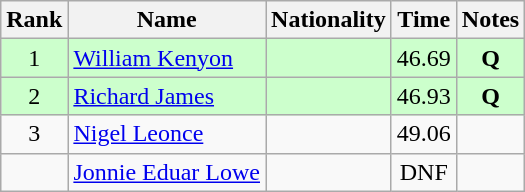<table class="wikitable sortable" style="text-align:center">
<tr>
<th>Rank</th>
<th>Name</th>
<th>Nationality</th>
<th>Time</th>
<th>Notes</th>
</tr>
<tr bgcolor=ccffcc>
<td align=center>1</td>
<td align=left><a href='#'>William Kenyon</a></td>
<td align=left></td>
<td>46.69</td>
<td><strong>Q</strong></td>
</tr>
<tr bgcolor=ccffcc>
<td align=center>2</td>
<td align=left><a href='#'>Richard James</a></td>
<td align=left></td>
<td>46.93</td>
<td><strong>Q</strong></td>
</tr>
<tr>
<td align=center>3</td>
<td align=left><a href='#'>Nigel Leonce</a></td>
<td align=left></td>
<td>49.06</td>
<td></td>
</tr>
<tr>
<td align=center></td>
<td align=left><a href='#'>Jonnie Eduar Lowe</a></td>
<td align=left></td>
<td>DNF</td>
<td></td>
</tr>
</table>
